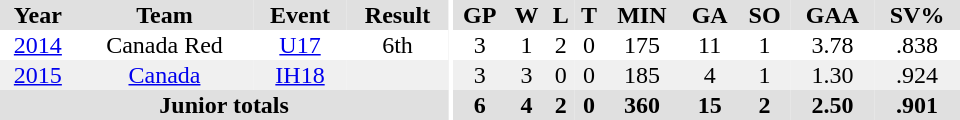<table border="0" cellpadding="1" cellspacing="0" ID="Table3" style="text-align:center; width:40em">
<tr ALIGN="center" bgcolor="#e0e0e0">
<th>Year</th>
<th>Team</th>
<th>Event</th>
<th>Result</th>
<th rowspan="99" bgcolor="#ffffff"></th>
<th>GP</th>
<th>W</th>
<th>L</th>
<th>T</th>
<th>MIN</th>
<th>GA</th>
<th>SO</th>
<th>GAA</th>
<th>SV%</th>
</tr>
<tr>
<td><a href='#'>2014</a></td>
<td>Canada Red</td>
<td><a href='#'>U17</a></td>
<td>6th</td>
<td>3</td>
<td>1</td>
<td>2</td>
<td>0</td>
<td>175</td>
<td>11</td>
<td>1</td>
<td>3.78</td>
<td>.838</td>
</tr>
<tr bgcolor="#f0f0f0">
<td><a href='#'>2015</a></td>
<td><a href='#'>Canada</a></td>
<td><a href='#'>IH18</a></td>
<td></td>
<td>3</td>
<td>3</td>
<td>0</td>
<td>0</td>
<td>185</td>
<td>4</td>
<td>1</td>
<td>1.30</td>
<td>.924</td>
</tr>
<tr bgcolor="#e0e0e0">
<th colspan=4>Junior totals</th>
<th>6</th>
<th>4</th>
<th>2</th>
<th>0</th>
<th>360</th>
<th>15</th>
<th>2</th>
<th>2.50</th>
<th>.901</th>
</tr>
</table>
